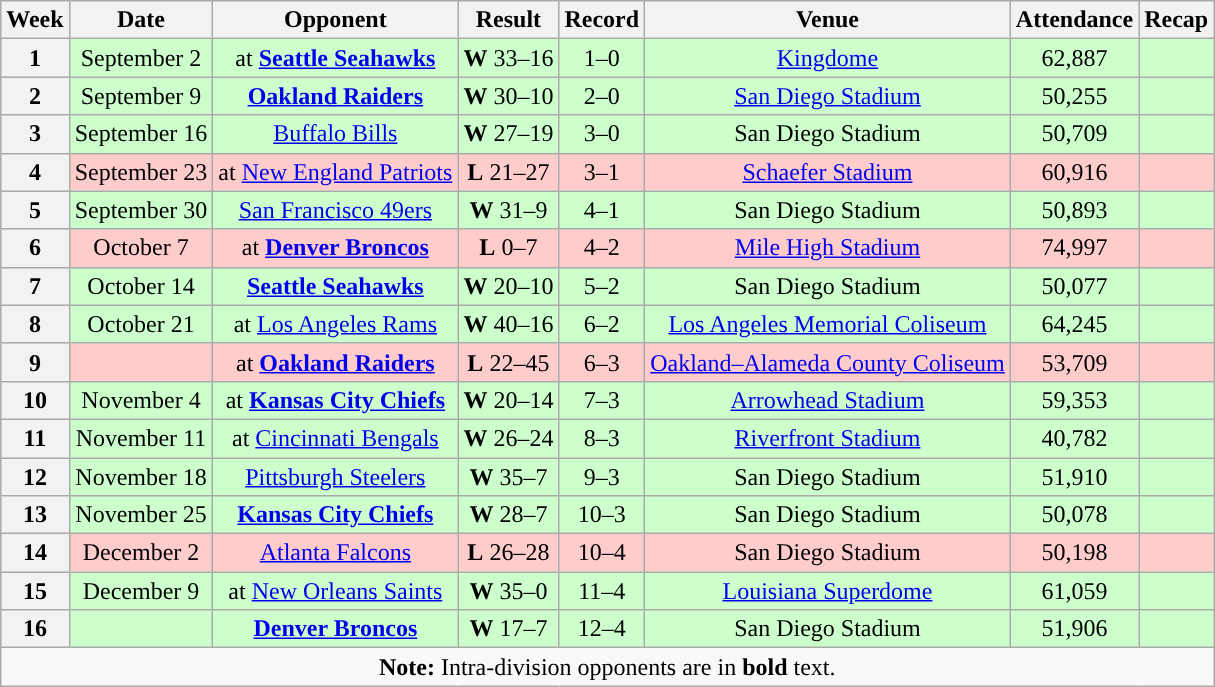<table class="wikitable" style="text-align:center">
<tr>
<th>Week</th>
<th>Date</th>
<th>Opponent</th>
<th>Result</th>
<th>Record</th>
<th>Venue</th>
<th>Attendance</th>
<th>Recap</th>
</tr>
<tr style="background:#cfc">
<th>1</th>
<td>September 2</td>
<td>at <strong><a href='#'>Seattle Seahawks</a></strong></td>
<td><strong>W</strong> 33–16</td>
<td>1–0</td>
<td><a href='#'>Kingdome</a></td>
<td>62,887</td>
<td></td>
</tr>
<tr style="background:#cfc">
<th>2</th>
<td>September 9</td>
<td><strong><a href='#'>Oakland Raiders</a></strong></td>
<td><strong>W</strong> 30–10</td>
<td>2–0</td>
<td><a href='#'>San Diego Stadium</a></td>
<td>50,255</td>
<td></td>
</tr>
<tr style="background:#cfc">
<th>3</th>
<td>September 16</td>
<td><a href='#'>Buffalo Bills</a></td>
<td><strong>W</strong> 27–19</td>
<td>3–0</td>
<td>San Diego Stadium</td>
<td>50,709</td>
<td></td>
</tr>
<tr style="background:#fcc">
<th>4</th>
<td>September 23</td>
<td>at <a href='#'>New England Patriots</a></td>
<td><strong>L</strong> 21–27</td>
<td>3–1</td>
<td><a href='#'>Schaefer Stadium</a></td>
<td>60,916</td>
<td></td>
</tr>
<tr style="background:#cfc">
<th>5</th>
<td>September 30</td>
<td><a href='#'>San Francisco 49ers</a></td>
<td><strong>W</strong> 31–9</td>
<td>4–1</td>
<td>San Diego Stadium</td>
<td>50,893</td>
<td></td>
</tr>
<tr style="background:#fcc">
<th>6</th>
<td>October 7</td>
<td>at <strong><a href='#'>Denver Broncos</a></strong></td>
<td><strong>L</strong> 0–7</td>
<td>4–2</td>
<td><a href='#'>Mile High Stadium</a></td>
<td>74,997</td>
<td></td>
</tr>
<tr style="background:#cfc">
<th>7</th>
<td>October 14</td>
<td><strong><a href='#'>Seattle Seahawks</a></strong></td>
<td><strong>W</strong> 20–10</td>
<td>5–2</td>
<td>San Diego Stadium</td>
<td>50,077</td>
<td></td>
</tr>
<tr style="background:#cfc">
<th>8</th>
<td>October 21</td>
<td>at <a href='#'>Los Angeles Rams</a></td>
<td><strong>W</strong> 40–16</td>
<td>6–2</td>
<td><a href='#'>Los Angeles Memorial Coliseum</a></td>
<td>64,245</td>
<td></td>
</tr>
<tr style="background:#fcc">
<th>9</th>
<td></td>
<td>at <strong><a href='#'>Oakland Raiders</a></strong></td>
<td><strong>L</strong> 22–45</td>
<td>6–3</td>
<td><a href='#'>Oakland–Alameda County Coliseum</a></td>
<td>53,709</td>
<td></td>
</tr>
<tr style="background:#cfc">
<th>10</th>
<td>November 4</td>
<td>at <strong><a href='#'>Kansas City Chiefs</a></strong></td>
<td><strong>W</strong> 20–14</td>
<td>7–3</td>
<td><a href='#'>Arrowhead Stadium</a></td>
<td>59,353</td>
<td></td>
</tr>
<tr style="background:#cfc">
<th>11</th>
<td>November 11</td>
<td>at <a href='#'>Cincinnati Bengals</a></td>
<td><strong>W</strong> 26–24</td>
<td>8–3</td>
<td><a href='#'>Riverfront Stadium</a></td>
<td>40,782</td>
<td></td>
</tr>
<tr style="background:#cfc">
<th>12</th>
<td>November 18</td>
<td><a href='#'>Pittsburgh Steelers</a></td>
<td><strong>W</strong> 35–7</td>
<td>9–3</td>
<td>San Diego Stadium</td>
<td>51,910</td>
<td></td>
</tr>
<tr style="background:#cfc">
<th>13</th>
<td>November 25</td>
<td><strong><a href='#'>Kansas City Chiefs</a></strong></td>
<td><strong>W</strong> 28–7</td>
<td>10–3</td>
<td>San Diego Stadium</td>
<td>50,078</td>
<td></td>
</tr>
<tr style="background:#fcc">
<th>14</th>
<td>December 2</td>
<td><a href='#'>Atlanta Falcons</a></td>
<td><strong>L</strong> 26–28</td>
<td>10–4</td>
<td>San Diego Stadium</td>
<td>50,198</td>
<td></td>
</tr>
<tr style="background:#cfc">
<th>15</th>
<td>December 9</td>
<td>at <a href='#'>New Orleans Saints</a></td>
<td><strong>W</strong> 35–0</td>
<td>11–4</td>
<td><a href='#'>Louisiana Superdome</a></td>
<td>61,059</td>
<td></td>
</tr>
<tr style="background:#cfc">
<th>16</th>
<td></td>
<td><strong><a href='#'>Denver Broncos</a></strong></td>
<td><strong>W</strong> 17–7</td>
<td>12–4</td>
<td>San Diego Stadium</td>
<td>51,906</td>
<td></td>
</tr>
<tr>
<td colspan="8"><strong>Note:</strong> Intra-division opponents are in <strong>bold</strong> text.</td>
</tr>
</table>
